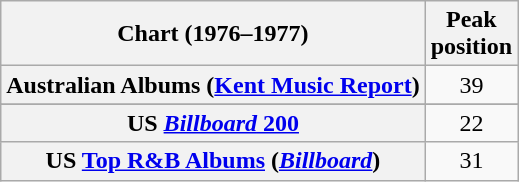<table class="wikitable plainrowheaders sortable" style="text-align:center;" border="1">
<tr>
<th scope="col">Chart (1976–1977)</th>
<th scope="col">Peak<br>position</th>
</tr>
<tr>
<th scope="row">Australian Albums (<a href='#'>Kent Music Report</a>)</th>
<td>39</td>
</tr>
<tr>
</tr>
<tr>
</tr>
<tr>
<th scope="row">US <a href='#'><em>Billboard</em> 200</a></th>
<td>22</td>
</tr>
<tr>
<th scope="row">US <a href='#'>Top R&B Albums</a> (<em><a href='#'>Billboard</a></em>)</th>
<td>31</td>
</tr>
</table>
